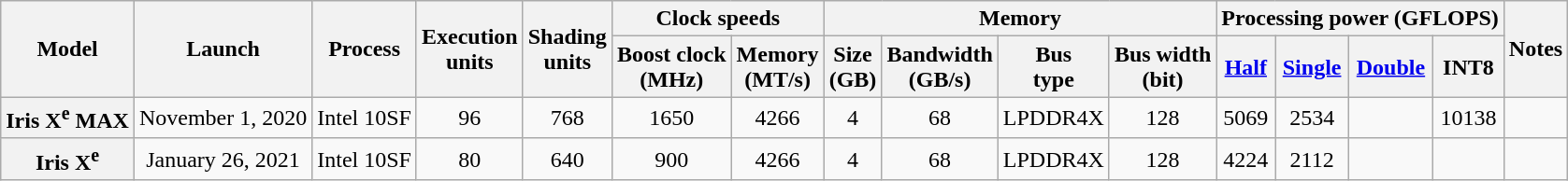<table class="wikitable" style="text-align:center;">
<tr>
<th rowspan="2">Model</th>
<th rowspan="2">Launch</th>
<th rowspan="2">Process</th>
<th rowspan="2">Execution<br>units</th>
<th rowspan="2">Shading<br>units</th>
<th colspan="2">Clock speeds</th>
<th colspan="4">Memory</th>
<th colspan="4">Processing power (GFLOPS)</th>
<th rowspan="2">Notes</th>
</tr>
<tr>
<th>Boost clock<br>(MHz)</th>
<th>Memory<br>(MT/s)</th>
<th>Size<br>(GB)</th>
<th>Bandwidth<br>(GB/s)</th>
<th>Bus<br>type</th>
<th>Bus width<br>(bit)</th>
<th><a href='#'>Half</a></th>
<th><a href='#'>Single</a></th>
<th><a href='#'>Double</a></th>
<th>INT8</th>
</tr>
<tr>
<th style="text-align:left;">Iris X<sup>e</sup> MAX</th>
<td>November 1, 2020</td>
<td>Intel 10SF</td>
<td>96</td>
<td>768</td>
<td>1650</td>
<td>4266</td>
<td>4</td>
<td>68</td>
<td>LPDDR4X</td>
<td>128</td>
<td>5069</td>
<td>2534</td>
<td></td>
<td>10138</td>
<td> </td>
</tr>
<tr>
<th>Iris X<sup>e</sup></th>
<td>January 26, 2021</td>
<td>Intel 10SF</td>
<td>80</td>
<td>640</td>
<td>900</td>
<td>4266</td>
<td>4</td>
<td>68</td>
<td>LPDDR4X</td>
<td>128</td>
<td>4224</td>
<td>2112</td>
<td></td>
<td></td>
<td></td>
</tr>
</table>
